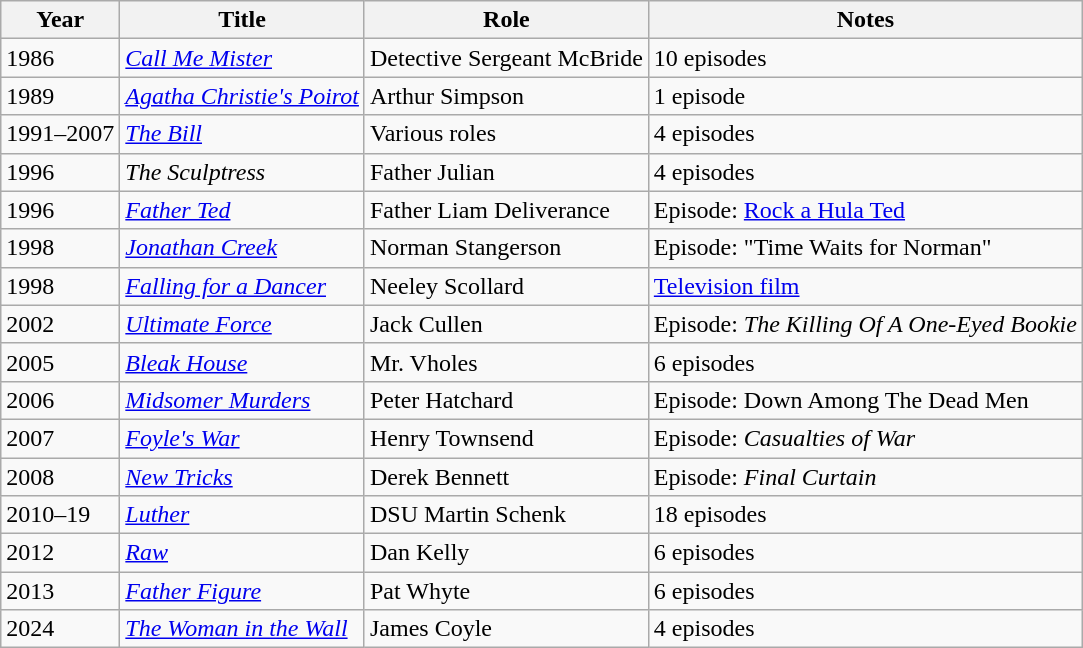<table class="wikitable" style="font-size: 100%;">
<tr>
<th>Year</th>
<th>Title</th>
<th>Role</th>
<th>Notes</th>
</tr>
<tr>
<td>1986</td>
<td><em><a href='#'>Call Me Mister</a></em></td>
<td>Detective Sergeant McBride</td>
<td>10 episodes</td>
</tr>
<tr>
<td>1989</td>
<td><em><a href='#'>Agatha Christie's Poirot</a></em></td>
<td>Arthur Simpson</td>
<td>1 episode</td>
</tr>
<tr>
<td>1991–2007</td>
<td><em><a href='#'>The Bill</a></em></td>
<td>Various roles</td>
<td>4 episodes</td>
</tr>
<tr>
<td>1996</td>
<td><em>The Sculptress</em></td>
<td>Father Julian</td>
<td>4 episodes</td>
</tr>
<tr>
<td>1996</td>
<td><em><a href='#'>Father Ted</a></em></td>
<td>Father Liam Deliverance</td>
<td>Episode: <a href='#'>Rock a Hula Ted</a></td>
</tr>
<tr>
<td>1998</td>
<td><em><a href='#'>Jonathan Creek</a></em></td>
<td>Norman Stangerson</td>
<td>Episode: "Time Waits for Norman"</td>
</tr>
<tr>
<td>1998</td>
<td><em><a href='#'>Falling for a Dancer</a></em></td>
<td>Neeley Scollard</td>
<td><a href='#'>Television film</a></td>
</tr>
<tr>
<td>2002</td>
<td><em><a href='#'>Ultimate Force</a></em></td>
<td>Jack Cullen</td>
<td>Episode: <em>The Killing Of A One-Eyed Bookie</em></td>
</tr>
<tr>
<td>2005</td>
<td><em><a href='#'>Bleak House</a></em></td>
<td>Mr. Vholes</td>
<td>6 episodes</td>
</tr>
<tr>
<td>2006</td>
<td><em><a href='#'>Midsomer Murders</a></em></td>
<td>Peter Hatchard</td>
<td>Episode: Down Among The Dead Men</td>
</tr>
<tr>
<td>2007</td>
<td><em><a href='#'>Foyle's War</a></em></td>
<td>Henry Townsend</td>
<td>Episode: <em>Casualties of War</em></td>
</tr>
<tr>
<td>2008</td>
<td><em><a href='#'>New Tricks</a></em></td>
<td>Derek Bennett</td>
<td>Episode: <em>Final Curtain</em></td>
</tr>
<tr>
<td>2010–19</td>
<td><em><a href='#'>Luther</a></em></td>
<td>DSU Martin Schenk</td>
<td>18 episodes</td>
</tr>
<tr>
<td>2012</td>
<td><em><a href='#'>Raw</a></em></td>
<td>Dan Kelly</td>
<td>6 episodes</td>
</tr>
<tr>
<td>2013</td>
<td><em><a href='#'>Father Figure</a></em></td>
<td>Pat Whyte</td>
<td>6 episodes</td>
</tr>
<tr>
<td>2024</td>
<td><em><a href='#'>The Woman in the Wall</a></em></td>
<td>James Coyle</td>
<td>4 episodes</td>
</tr>
</table>
